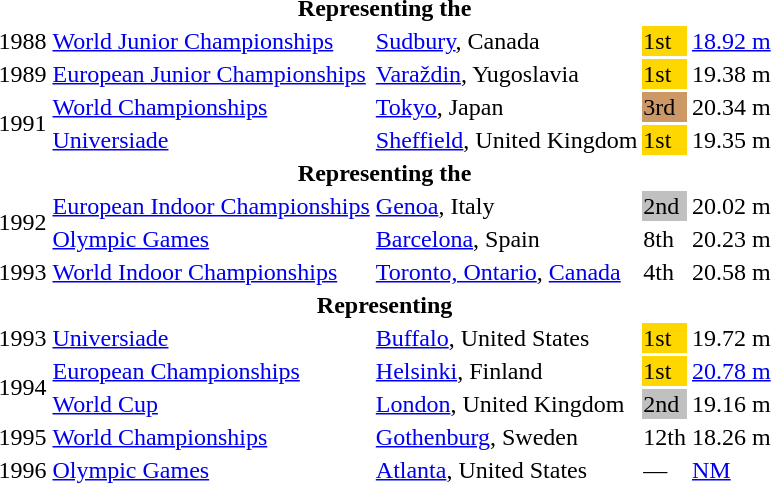<table>
<tr>
<th colspan="6">Representing the </th>
</tr>
<tr>
<td>1988</td>
<td><a href='#'>World Junior Championships</a></td>
<td><a href='#'>Sudbury</a>, Canada</td>
<td bgcolor="gold">1st</td>
<td><a href='#'>18.92 m</a></td>
</tr>
<tr>
<td>1989</td>
<td><a href='#'>European Junior Championships</a></td>
<td><a href='#'>Varaždin</a>, Yugoslavia</td>
<td bgcolor="gold">1st</td>
<td>19.38 m </td>
</tr>
<tr>
<td rowspan=2>1991</td>
<td><a href='#'>World Championships</a></td>
<td><a href='#'>Tokyo</a>, Japan</td>
<td bgcolor="cc9966">3rd</td>
<td>20.34 m</td>
</tr>
<tr>
<td><a href='#'>Universiade</a></td>
<td><a href='#'>Sheffield</a>, United Kingdom</td>
<td bgcolor="gold">1st</td>
<td>19.35 m </td>
</tr>
<tr>
<th colspan="6">Representing the </th>
</tr>
<tr>
<td rowspan=2>1992</td>
<td><a href='#'>European Indoor Championships</a></td>
<td><a href='#'>Genoa</a>, Italy</td>
<td bgcolor="silver">2nd</td>
<td>20.02 m </td>
</tr>
<tr>
<td><a href='#'>Olympic Games</a></td>
<td><a href='#'>Barcelona</a>, Spain</td>
<td>8th</td>
<td>20.23 m</td>
</tr>
<tr>
<td>1993</td>
<td><a href='#'>World Indoor Championships</a></td>
<td><a href='#'>Toronto, Ontario</a>, <a href='#'>Canada</a></td>
<td>4th</td>
<td>20.58 m</td>
</tr>
<tr>
<th colspan="6">Representing </th>
</tr>
<tr>
<td>1993</td>
<td><a href='#'>Universiade</a></td>
<td><a href='#'>Buffalo</a>, United States</td>
<td bgcolor="gold">1st</td>
<td>19.72 m </td>
</tr>
<tr>
<td rowspan=2>1994</td>
<td><a href='#'>European Championships</a></td>
<td><a href='#'>Helsinki</a>, Finland</td>
<td bgcolor="gold">1st</td>
<td><a href='#'>20.78 m</a></td>
</tr>
<tr>
<td><a href='#'>World Cup</a></td>
<td><a href='#'>London</a>, United Kingdom</td>
<td bgcolor="silver">2nd</td>
<td>19.16 m </td>
</tr>
<tr>
<td>1995</td>
<td><a href='#'>World Championships</a></td>
<td><a href='#'>Gothenburg</a>, Sweden</td>
<td>12th</td>
<td>18.26 m</td>
</tr>
<tr>
<td>1996</td>
<td><a href='#'>Olympic Games</a></td>
<td><a href='#'>Atlanta</a>, United States</td>
<td>—</td>
<td><a href='#'>NM</a></td>
</tr>
</table>
